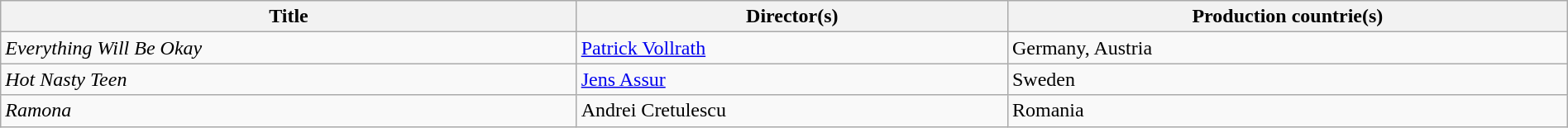<table class="sortable wikitable" style="width:100%; margin-bottom:4px" cellpadding="5">
<tr>
<th scope="col">Title</th>
<th scope="col">Director(s)</th>
<th scope="col">Production countrie(s)</th>
</tr>
<tr>
<td><em>Everything Will Be Okay</em></td>
<td><a href='#'>Patrick Vollrath</a></td>
<td>Germany, Austria</td>
</tr>
<tr>
<td><em>Hot Nasty Teen</em></td>
<td><a href='#'>Jens Assur</a></td>
<td>Sweden</td>
</tr>
<tr>
<td><em>Ramona</em></td>
<td>Andrei Cretulescu</td>
<td>Romania</td>
</tr>
</table>
